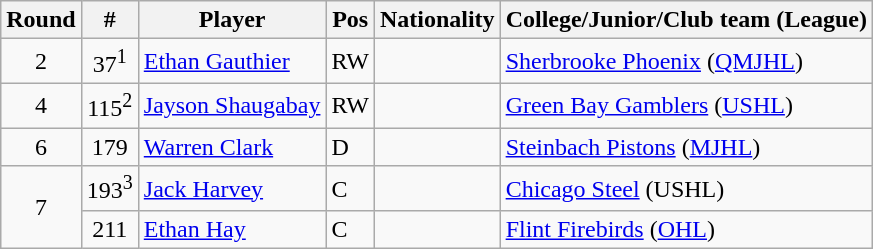<table class="wikitable">
<tr>
<th>Round</th>
<th>#</th>
<th>Player</th>
<th>Pos</th>
<th>Nationality</th>
<th>College/Junior/Club team (League)</th>
</tr>
<tr>
<td style="text-align:center;">2</td>
<td style="text-align:center;">37<sup>1</sup></td>
<td><a href='#'>Ethan Gauthier</a></td>
<td>RW</td>
<td></td>
<td><a href='#'>Sherbrooke Phoenix</a> (<a href='#'>QMJHL</a>)</td>
</tr>
<tr>
<td style="text-align:center;">4</td>
<td style="text-align:center;">115<sup>2</sup></td>
<td><a href='#'>Jayson Shaugabay</a></td>
<td>RW</td>
<td></td>
<td><a href='#'>Green Bay Gamblers</a> (<a href='#'>USHL</a>)</td>
</tr>
<tr>
<td style="text-align:center;">6</td>
<td style="text-align:center;">179</td>
<td><a href='#'>Warren Clark</a></td>
<td>D</td>
<td></td>
<td><a href='#'>Steinbach Pistons</a> (<a href='#'>MJHL</a>)</td>
</tr>
<tr>
<td rowspan=2 style="text-align:center;">7</td>
<td style="text-align:center;">193<sup>3</sup></td>
<td><a href='#'>Jack Harvey</a></td>
<td>C</td>
<td></td>
<td><a href='#'>Chicago Steel</a> (USHL)</td>
</tr>
<tr>
<td style="text-align:center;">211</td>
<td><a href='#'>Ethan Hay</a></td>
<td>C</td>
<td></td>
<td><a href='#'>Flint Firebirds</a> (<a href='#'>OHL</a>)</td>
</tr>
</table>
